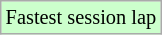<table class="wikitable sortable" style="font-size: 85%;">
<tr style="background:#ccffcc;">
<td>Fastest session lap</td>
</tr>
</table>
